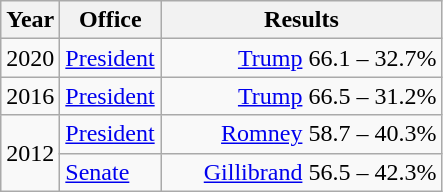<table class=wikitable>
<tr>
<th width="30">Year</th>
<th width="60">Office</th>
<th width="180">Results</th>
</tr>
<tr>
<td>2020</td>
<td><a href='#'>President</a></td>
<td align="right" ><a href='#'>Trump</a> 66.1 – 32.7%</td>
</tr>
<tr>
<td>2016</td>
<td><a href='#'>President</a></td>
<td align="right" ><a href='#'>Trump</a> 66.5 – 31.2%</td>
</tr>
<tr>
<td rowspan="2">2012</td>
<td><a href='#'>President</a></td>
<td align="right" ><a href='#'>Romney</a> 58.7 – 40.3%</td>
</tr>
<tr>
<td><a href='#'>Senate</a></td>
<td align="right" ><a href='#'>Gillibrand</a> 56.5 – 42.3%</td>
</tr>
</table>
